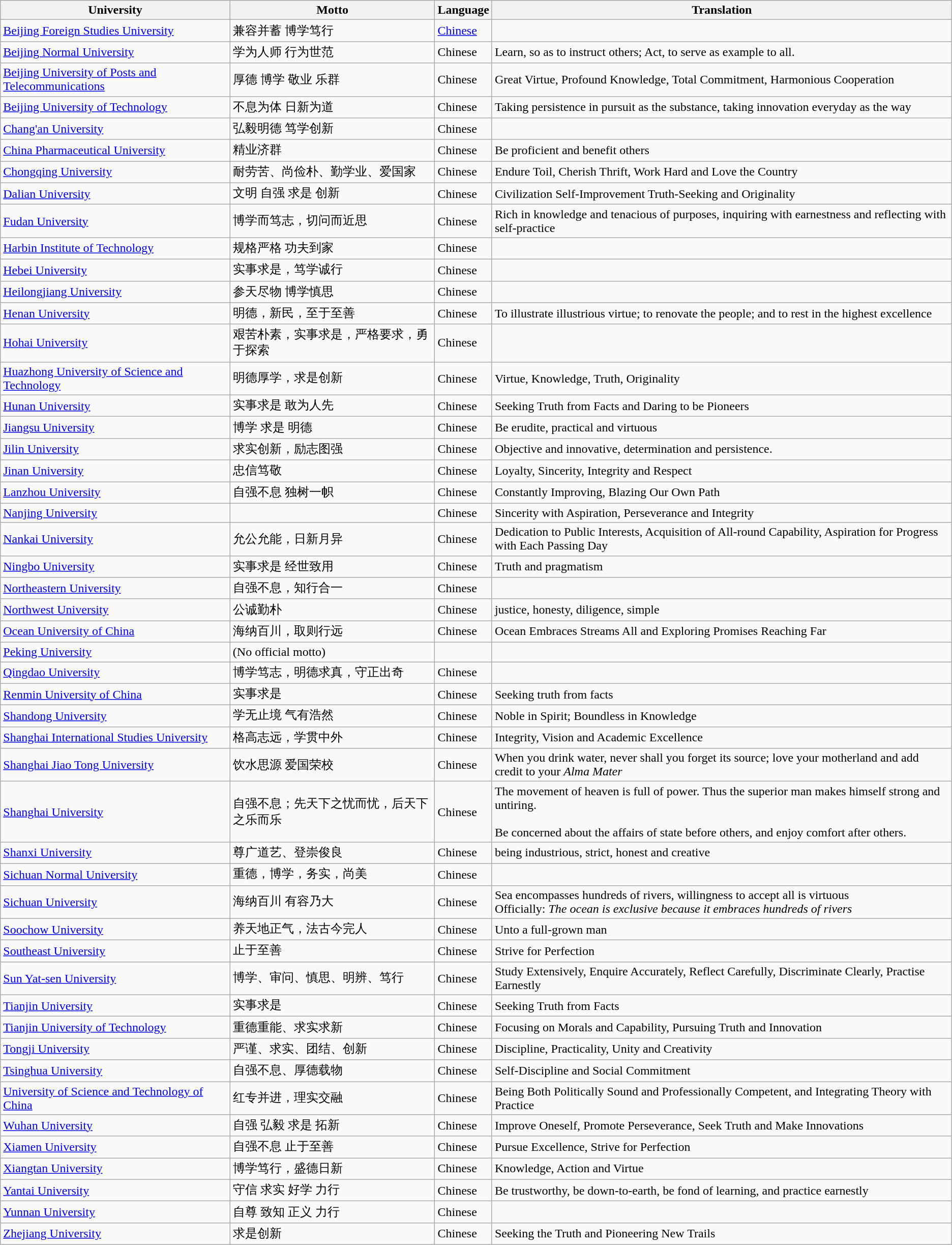<table class="wikitable sortable plainrowheaders">
<tr>
<th>University</th>
<th>Motto</th>
<th>Language</th>
<th>Translation</th>
</tr>
<tr>
<td><a href='#'>Beijing Foreign Studies University</a></td>
<td>兼容并蓄 博学笃行</td>
<td><a href='#'>Chinese</a></td>
<td></td>
</tr>
<tr>
<td><a href='#'>Beijing Normal University</a></td>
<td>学为人师 行为世范</td>
<td>Chinese</td>
<td>Learn, so as to instruct others; Act, to serve as example to all.</td>
</tr>
<tr>
<td><a href='#'>Beijing University of Posts and Telecommunications</a></td>
<td>厚德 博学 敬业 乐群</td>
<td>Chinese</td>
<td>Great Virtue, Profound Knowledge, Total Commitment, Harmonious Cooperation</td>
</tr>
<tr>
<td><a href='#'>Beijing University of Technology</a></td>
<td>不息为体 日新为道</td>
<td>Chinese</td>
<td>Taking persistence in pursuit as the substance, taking innovation everyday as the way</td>
</tr>
<tr>
<td><a href='#'>Chang'an University</a></td>
<td>弘毅明德 笃学创新</td>
<td>Chinese</td>
<td></td>
</tr>
<tr>
<td><a href='#'>China Pharmaceutical University</a></td>
<td>精业济群</td>
<td>Chinese</td>
<td>Be proficient and benefit others</td>
</tr>
<tr>
<td><a href='#'>Chongqing University</a></td>
<td>耐劳苦、尚俭朴、勤学业、爱国家</td>
<td>Chinese</td>
<td>Endure Toil, Cherish Thrift, Work Hard and Love the Country</td>
</tr>
<tr>
<td><a href='#'>Dalian University</a></td>
<td>文明 自强 求是 创新</td>
<td>Chinese</td>
<td>Civilization Self-Improvement Truth-Seeking and Originality</td>
</tr>
<tr>
<td><a href='#'>Fudan University</a></td>
<td>博学而笃志，切问而近思</td>
<td>Chinese</td>
<td>Rich in knowledge and tenacious of purposes, inquiring with earnestness and reflecting with self-practice</td>
</tr>
<tr>
<td><a href='#'>Harbin Institute of Technology</a></td>
<td>规格严格 功夫到家</td>
<td>Chinese</td>
<td></td>
</tr>
<tr>
<td><a href='#'>Hebei University</a></td>
<td>实事求是，笃学诚行</td>
<td>Chinese</td>
<td></td>
</tr>
<tr>
<td><a href='#'>Heilongjiang University</a></td>
<td>参天尽物 博学慎思</td>
<td>Chinese</td>
<td></td>
</tr>
<tr>
<td><a href='#'>Henan University</a></td>
<td>明德，新民，至于至善</td>
<td>Chinese</td>
<td>To illustrate illustrious virtue; to renovate the people; and to rest in the highest excellence</td>
</tr>
<tr>
<td><a href='#'>Hohai University</a></td>
<td>艰苦朴素，实事求是，严格要求，勇于探索</td>
<td>Chinese</td>
<td></td>
</tr>
<tr>
<td><a href='#'>Huazhong University of Science and Technology</a></td>
<td>明德厚学，求是创新</td>
<td>Chinese</td>
<td>Virtue, Knowledge, Truth, Originality</td>
</tr>
<tr>
<td><a href='#'>Hunan University</a></td>
<td>实事求是 敢为人先</td>
<td>Chinese</td>
<td>Seeking Truth from Facts and Daring to be Pioneers</td>
</tr>
<tr>
<td><a href='#'>Jiangsu University</a></td>
<td>博学 求是 明德</td>
<td>Chinese</td>
<td>Be erudite, practical and virtuous</td>
</tr>
<tr>
<td><a href='#'>Jilin University</a></td>
<td>求实创新，励志图强</td>
<td>Chinese</td>
<td>Objective and innovative, determination and persistence.</td>
</tr>
<tr>
<td><a href='#'>Jinan University</a></td>
<td>忠信笃敬</td>
<td>Chinese</td>
<td>Loyalty, Sincerity, Integrity and Respect</td>
</tr>
<tr>
<td><a href='#'>Lanzhou University</a></td>
<td>自强不息 独树一帜</td>
<td>Chinese</td>
<td>Constantly Improving, Blazing Our Own Path</td>
</tr>
<tr>
<td><a href='#'>Nanjing University</a></td>
<td></td>
<td>Chinese</td>
<td>Sincerity with Aspiration, Perseverance and Integrity</td>
</tr>
<tr>
<td><a href='#'>Nankai University</a></td>
<td>允公允能，日新月异</td>
<td>Chinese</td>
<td>Dedication to Public Interests, Acquisition of All-round Capability, Aspiration for Progress with Each Passing Day</td>
</tr>
<tr>
<td><a href='#'>Ningbo University</a></td>
<td>实事求是 经世致用</td>
<td>Chinese</td>
<td>Truth and pragmatism</td>
</tr>
<tr>
<td><a href='#'>Northeastern University</a></td>
<td>自强不息，知行合一</td>
<td>Chinese</td>
<td></td>
</tr>
<tr>
<td><a href='#'>Northwest University</a></td>
<td>公诚勤朴</td>
<td>Chinese</td>
<td>justice, honesty, diligence, simple</td>
</tr>
<tr>
<td><a href='#'>Ocean University of China</a></td>
<td>海纳百川，取则行远</td>
<td>Chinese</td>
<td>Ocean Embraces Streams All and Exploring Promises Reaching Far</td>
</tr>
<tr>
<td><a href='#'>Peking University</a></td>
<td>(No official motto)</td>
<td></td>
<td></td>
</tr>
<tr>
<td><a href='#'>Qingdao University</a></td>
<td>博学笃志，明德求真，守正出奇</td>
<td>Chinese</td>
<td></td>
</tr>
<tr>
<td><a href='#'>Renmin University of China</a></td>
<td>实事求是</td>
<td>Chinese</td>
<td>Seeking truth from facts</td>
</tr>
<tr>
<td><a href='#'>Shandong University</a></td>
<td>学无止境 气有浩然</td>
<td>Chinese</td>
<td>Noble in Spirit; Boundless in Knowledge</td>
</tr>
<tr>
<td><a href='#'>Shanghai International Studies University</a></td>
<td>格高志远，学贯中外</td>
<td>Chinese</td>
<td>Integrity, Vision and Academic Excellence</td>
</tr>
<tr>
<td><a href='#'>Shanghai Jiao Tong University</a></td>
<td>饮水思源 爱国荣校</td>
<td>Chinese</td>
<td>When you drink water, never shall you forget its source; love your motherland and add credit to your <em>Alma Mater</em></td>
</tr>
<tr>
<td><a href='#'>Shanghai University</a></td>
<td>自强不息；先天下之忧而忧，后天下之乐而乐</td>
<td>Chinese</td>
<td>The movement of heaven is full of power. Thus the superior man makes himself strong and untiring.<br><br>Be concerned about the affairs of state before others, and enjoy comfort after others.</td>
</tr>
<tr>
<td><a href='#'>Shanxi University</a></td>
<td>尊广道艺、登崇俊良</td>
<td>Chinese</td>
<td>being industrious, strict, honest and creative</td>
</tr>
<tr>
<td><a href='#'>Sichuan Normal University</a></td>
<td>重德，博学，务实，尚美</td>
<td>Chinese</td>
<td></td>
</tr>
<tr>
<td><a href='#'>Sichuan University</a></td>
<td>海纳百川 有容乃大</td>
<td>Chinese</td>
<td>Sea encompasses hundreds of rivers, willingness to accept all is virtuous <br>Officially: <em>The ocean is exclusive because it embraces hundreds of rivers</em></td>
</tr>
<tr>
<td><a href='#'>Soochow University</a></td>
<td>养天地正气，法古今完人</td>
<td>Chinese</td>
<td>Unto a full-grown man</td>
</tr>
<tr>
<td><a href='#'>Southeast University</a></td>
<td>止于至善</td>
<td>Chinese</td>
<td>Strive for Perfection</td>
</tr>
<tr>
<td><a href='#'>Sun Yat-sen University</a></td>
<td>博学、审问、慎思、明辨、笃行</td>
<td>Chinese</td>
<td>Study Extensively, Enquire Accurately, Reflect Carefully, Discriminate Clearly, Practise Earnestly</td>
</tr>
<tr>
<td><a href='#'>Tianjin University</a></td>
<td>实事求是</td>
<td>Chinese</td>
<td>Seeking Truth from Facts</td>
</tr>
<tr>
<td><a href='#'>Tianjin University of Technology</a></td>
<td>重德重能、求实求新</td>
<td>Chinese</td>
<td>Focusing on Morals and Capability, Pursuing Truth and Innovation</td>
</tr>
<tr>
<td><a href='#'>Tongji University</a></td>
<td>严谨、求实、团结、创新</td>
<td>Chinese</td>
<td>Discipline, Practicality, Unity and Creativity</td>
</tr>
<tr>
<td><a href='#'>Tsinghua University</a></td>
<td>自强不息、厚德载物</td>
<td>Chinese</td>
<td>Self-Discipline and Social Commitment</td>
</tr>
<tr>
<td><a href='#'>University of Science and Technology of China</a></td>
<td>红专并进，理实交融</td>
<td>Chinese</td>
<td>Being Both Politically Sound and Professionally Competent, and Integrating Theory with Practice</td>
</tr>
<tr>
<td><a href='#'>Wuhan University</a></td>
<td>自强 弘毅 求是 拓新</td>
<td>Chinese</td>
<td>Improve Oneself, Promote Perseverance, Seek Truth and Make Innovations</td>
</tr>
<tr>
<td><a href='#'>Xiamen University</a></td>
<td>自强不息 止于至善</td>
<td>Chinese</td>
<td>Pursue Excellence, Strive for Perfection</td>
</tr>
<tr>
<td><a href='#'>Xiangtan University</a></td>
<td>博学笃行，盛德日新</td>
<td>Chinese</td>
<td>Knowledge, Action and Virtue</td>
</tr>
<tr>
<td><a href='#'>Yantai University</a></td>
<td>守信 求实 好学 力行</td>
<td>Chinese</td>
<td>Be trustworthy, be down-to-earth, be fond of learning, and practice earnestly</td>
</tr>
<tr>
<td><a href='#'>Yunnan University</a></td>
<td>自尊 致知 正义 力行</td>
<td>Chinese</td>
<td></td>
</tr>
<tr>
<td><a href='#'>Zhejiang University</a></td>
<td>求是创新</td>
<td>Chinese</td>
<td>Seeking the Truth and Pioneering New Trails</td>
</tr>
</table>
